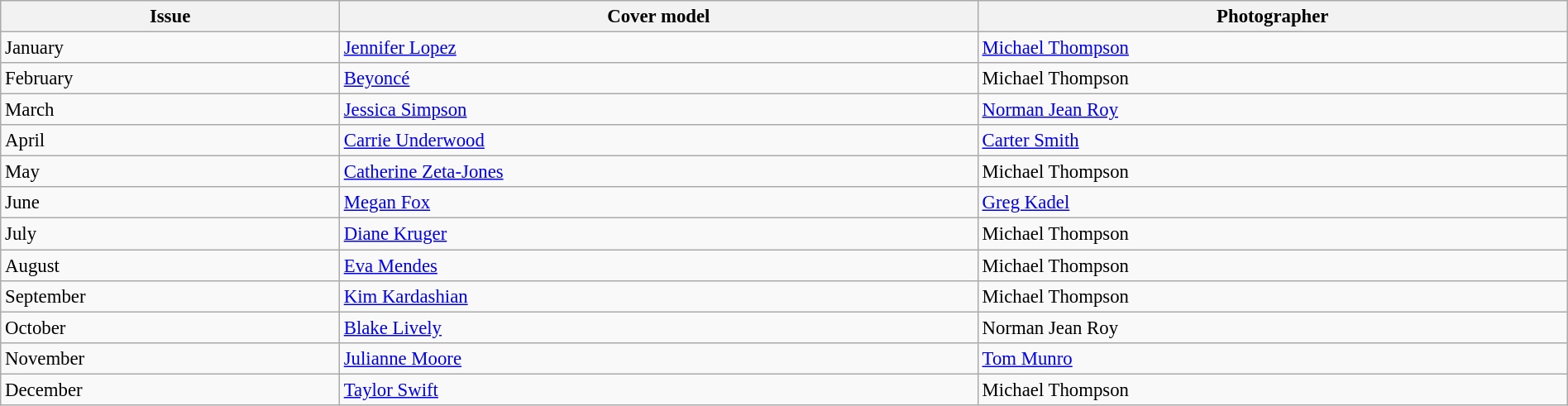<table class="sortable wikitable"  style="font-size:95%; width:100%;">
<tr>
<th style="text-align:center;">Issue</th>
<th style="text-align:center;">Cover model</th>
<th style="text-align:center;">Photographer</th>
</tr>
<tr>
<td>January</td>
<td><a href='#'>Jennifer Lopez</a></td>
<td><a href='#'>Michael Thompson</a></td>
</tr>
<tr>
<td>February</td>
<td><a href='#'>Beyoncé</a></td>
<td>Michael Thompson</td>
</tr>
<tr>
<td>March</td>
<td><a href='#'>Jessica Simpson</a></td>
<td><a href='#'>Norman Jean Roy</a></td>
</tr>
<tr>
<td>April</td>
<td><a href='#'>Carrie Underwood</a></td>
<td><a href='#'>Carter Smith</a></td>
</tr>
<tr>
<td>May</td>
<td><a href='#'>Catherine Zeta-Jones</a></td>
<td>Michael Thompson</td>
</tr>
<tr>
<td>June</td>
<td><a href='#'>Megan Fox</a></td>
<td><a href='#'>Greg Kadel</a></td>
</tr>
<tr>
<td>July</td>
<td><a href='#'>Diane Kruger</a></td>
<td>Michael Thompson</td>
</tr>
<tr>
<td>August</td>
<td><a href='#'>Eva Mendes</a></td>
<td>Michael Thompson</td>
</tr>
<tr>
<td>September</td>
<td><a href='#'>Kim Kardashian</a></td>
<td>Michael Thompson</td>
</tr>
<tr>
<td>October</td>
<td><a href='#'>Blake Lively</a></td>
<td>Norman Jean Roy</td>
</tr>
<tr>
<td>November</td>
<td><a href='#'>Julianne Moore</a></td>
<td><a href='#'>Tom Munro</a></td>
</tr>
<tr>
<td>December</td>
<td><a href='#'>Taylor Swift</a></td>
<td>Michael Thompson</td>
</tr>
</table>
